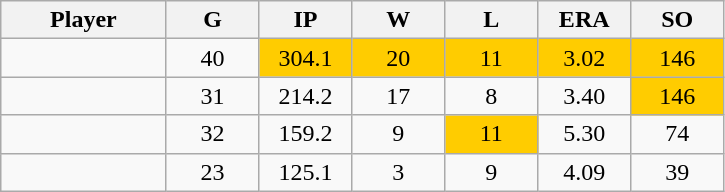<table class="wikitable sortable">
<tr>
<th bgcolor="#DDDDFF" width="16%">Player</th>
<th bgcolor="#DDDDFF" width="9%">G</th>
<th bgcolor="#DDDDFF" width="9%">IP</th>
<th bgcolor="#DDDDFF" width="9%">W</th>
<th bgcolor="#DDDDFF" width="9%">L</th>
<th bgcolor="#DDDDFF" width="9%">ERA</th>
<th bgcolor="#DDDDFF" width="9%">SO</th>
</tr>
<tr align="center">
<td></td>
<td>40</td>
<td bgcolor=#ffcc00>304.1</td>
<td bgcolor=#ffcc00>20</td>
<td bgcolor=#ffcc00>11</td>
<td bgcolor=#ffcc00>3.02</td>
<td bgcolor=#ffcc00>146</td>
</tr>
<tr align="center">
<td></td>
<td>31</td>
<td>214.2</td>
<td>17</td>
<td>8</td>
<td>3.40</td>
<td bgcolor=#ffcc00>146</td>
</tr>
<tr align="center">
<td></td>
<td>32</td>
<td>159.2</td>
<td>9</td>
<td bgcolor=#ffcc00>11</td>
<td>5.30</td>
<td>74</td>
</tr>
<tr align="center">
<td></td>
<td>23</td>
<td>125.1</td>
<td>3</td>
<td>9</td>
<td>4.09</td>
<td>39</td>
</tr>
</table>
